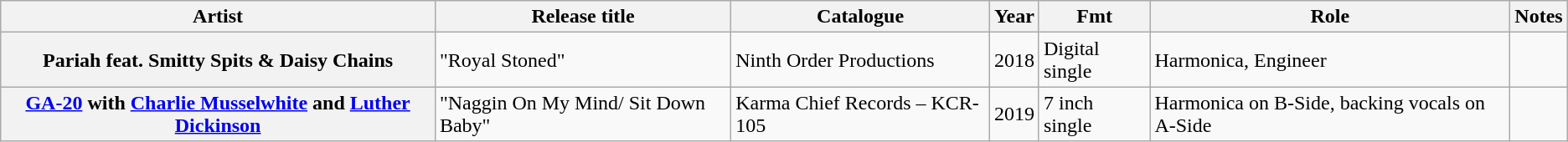<table class="wikitable plainrowheaders sortable">
<tr>
<th scope="col" class="unsortable">Artist</th>
<th scope="col">Release title</th>
<th scope="col">Catalogue</th>
<th scope="col">Year</th>
<th scope="col">Fmt</th>
<th scope="col">Role</th>
<th scope="col" class="unsortable">Notes</th>
</tr>
<tr>
<th scope="row">Pariah feat. Smitty Spits & Daisy Chains</th>
<td>"Royal Stoned"</td>
<td>Ninth Order Productions</td>
<td>2018</td>
<td>Digital single</td>
<td>Harmonica, Engineer</td>
<td></td>
</tr>
<tr>
<th scope="row"><a href='#'>GA-20</a> with <a href='#'>Charlie Musselwhite</a> and <a href='#'>Luther Dickinson</a></th>
<td>"Naggin On My Mind/ Sit Down Baby"</td>
<td>Karma Chief Records – KCR-105</td>
<td>2019</td>
<td>7 inch single</td>
<td>Harmonica on B-Side, backing vocals on A-Side</td>
<td></td>
</tr>
</table>
